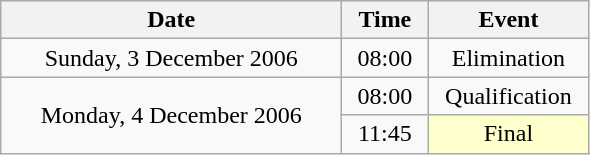<table class = "wikitable" style="text-align:center;">
<tr>
<th width=220>Date</th>
<th width=50>Time</th>
<th width=100>Event</th>
</tr>
<tr>
<td>Sunday, 3 December 2006</td>
<td>08:00</td>
<td>Elimination</td>
</tr>
<tr>
<td rowspan=2>Monday, 4 December 2006</td>
<td>08:00</td>
<td>Qualification</td>
</tr>
<tr>
<td>11:45</td>
<td bgcolor=ffffcc>Final</td>
</tr>
</table>
